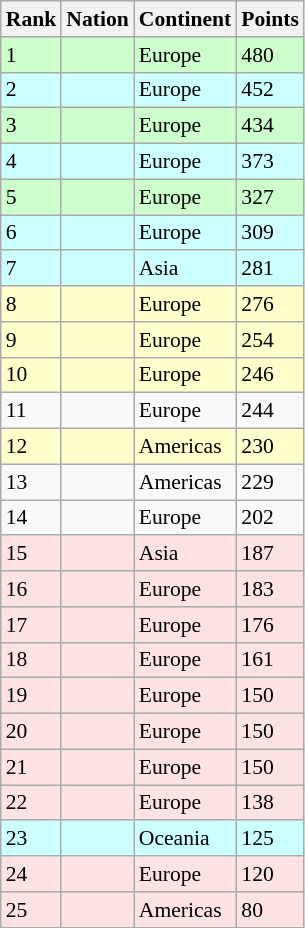<table class="wikitable sortable" style="font-size:90%;">
<tr>
<th>Rank</th>
<th>Nation</th>
<th>Continent</th>
<th>Points</th>
</tr>
<tr bgcolor=#ccffcc>
<td>1</td>
<td></td>
<td>Europe</td>
<td>480</td>
</tr>
<tr bgcolor=#ccffff>
<td>2</td>
<td></td>
<td>Europe</td>
<td>452</td>
</tr>
<tr bgcolor=#ccffcc>
<td>3</td>
<td></td>
<td>Europe</td>
<td>434</td>
</tr>
<tr bgcolor=#ccffff>
<td>4</td>
<td></td>
<td>Europe</td>
<td>373</td>
</tr>
<tr bgcolor=#ccffcc>
<td>5</td>
<td></td>
<td>Europe</td>
<td>327</td>
</tr>
<tr bgcolor=#ccffff>
<td>6</td>
<td></td>
<td>Europe</td>
<td>309</td>
</tr>
<tr bgcolor=#ccffff>
<td>7</td>
<td></td>
<td>Asia</td>
<td>281</td>
</tr>
<tr bgcolor=#ffffcc>
<td>8</td>
<td></td>
<td>Europe</td>
<td>276</td>
</tr>
<tr bgcolor=#ffffcc>
<td>9</td>
<td></td>
<td>Europe</td>
<td>254</td>
</tr>
<tr bgcolor=#ffffcc>
<td>10</td>
<td></td>
<td>Europe</td>
<td>246</td>
</tr>
<tr>
<td>11</td>
<td></td>
<td>Europe</td>
<td>244</td>
</tr>
<tr bgcolor=#ffffcc>
<td>12</td>
<td></td>
<td>Americas</td>
<td>230</td>
</tr>
<tr>
<td>13</td>
<td></td>
<td>Americas</td>
<td>229</td>
</tr>
<tr>
<td>14</td>
<td></td>
<td>Europe</td>
<td>202</td>
</tr>
<tr bgcolor=#ffe3e3>
<td>15</td>
<td></td>
<td>Asia</td>
<td>187</td>
</tr>
<tr bgcolor=#ffe3e3>
<td>16</td>
<td></td>
<td>Europe</td>
<td>183</td>
</tr>
<tr bgcolor=#ffe3e3>
<td>17</td>
<td></td>
<td>Europe</td>
<td>176</td>
</tr>
<tr bgcolor=#ffe3e3>
<td>18</td>
<td></td>
<td>Europe</td>
<td>161</td>
</tr>
<tr bgcolor=#ffe3e3>
<td>19</td>
<td></td>
<td>Europe</td>
<td>150</td>
</tr>
<tr bgcolor=#ffe3e3>
<td>20</td>
<td></td>
<td>Europe</td>
<td>150</td>
</tr>
<tr bgcolor=#ffe3e3>
<td>21</td>
<td></td>
<td>Europe</td>
<td>150</td>
</tr>
<tr bgcolor=#ffe3e3>
<td>22</td>
<td></td>
<td>Europe</td>
<td>138</td>
</tr>
<tr bgcolor=#ccffff>
<td>23</td>
<td></td>
<td>Oceania</td>
<td>125</td>
</tr>
<tr bgcolor=#ffe3e3>
<td>24</td>
<td></td>
<td>Europe</td>
<td>120</td>
</tr>
<tr bgcolor=#ffe3e3>
<td>25</td>
<td></td>
<td>Americas</td>
<td>80</td>
</tr>
</table>
